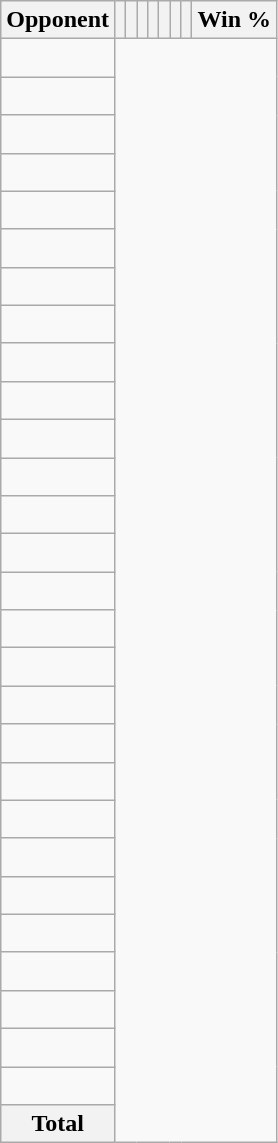<table class="wikitable sortable collapsible collapsed" style="text-align: center;">
<tr>
<th>Opponent</th>
<th></th>
<th></th>
<th></th>
<th></th>
<th></th>
<th></th>
<th></th>
<th>Win %</th>
</tr>
<tr>
<td align="left"><br></td>
</tr>
<tr>
<td align="left"><br></td>
</tr>
<tr>
<td align="left"><br></td>
</tr>
<tr>
<td align="left"><br></td>
</tr>
<tr>
<td align="left"><br></td>
</tr>
<tr>
<td align="left"><br></td>
</tr>
<tr>
<td align="left"><br></td>
</tr>
<tr>
<td align="left"><br></td>
</tr>
<tr>
<td align="left"><br></td>
</tr>
<tr>
<td align="left"><br></td>
</tr>
<tr>
<td align="left"><br></td>
</tr>
<tr>
<td align="left"><br></td>
</tr>
<tr>
<td align="left"><br></td>
</tr>
<tr>
<td align="left"><br></td>
</tr>
<tr>
<td align="left"><br></td>
</tr>
<tr>
<td align="left"><br></td>
</tr>
<tr>
<td align="left"><br></td>
</tr>
<tr>
<td align="left"><br></td>
</tr>
<tr>
<td align="left"><br></td>
</tr>
<tr>
<td align="left"><br></td>
</tr>
<tr>
<td align="left"><br></td>
</tr>
<tr>
<td align="left"><br></td>
</tr>
<tr>
<td align="left"><br></td>
</tr>
<tr>
<td align="left"><br></td>
</tr>
<tr>
<td align="left"><br></td>
</tr>
<tr>
<td align="left"><br></td>
</tr>
<tr>
<td align="left"><br></td>
</tr>
<tr>
<td align="left"><br></td>
</tr>
<tr class="sortbottom">
<th>Total<br></th>
</tr>
</table>
